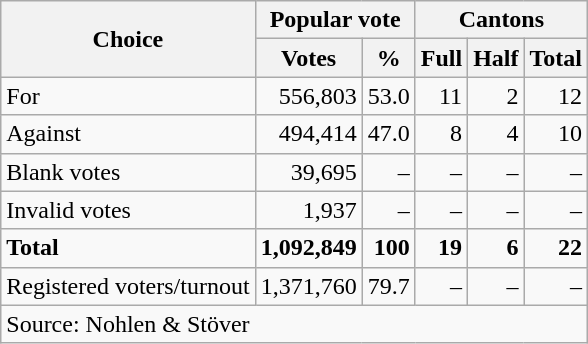<table class=wikitable style=text-align:right>
<tr>
<th rowspan=2>Choice</th>
<th colspan=2>Popular vote</th>
<th colspan=3>Cantons</th>
</tr>
<tr>
<th>Votes</th>
<th>%</th>
<th>Full</th>
<th>Half</th>
<th>Total</th>
</tr>
<tr>
<td align=left>For</td>
<td>556,803</td>
<td>53.0</td>
<td>11</td>
<td>2</td>
<td>12</td>
</tr>
<tr>
<td align=left>Against</td>
<td>494,414</td>
<td>47.0</td>
<td>8</td>
<td>4</td>
<td>10</td>
</tr>
<tr>
<td align=left>Blank votes</td>
<td>39,695</td>
<td>–</td>
<td>–</td>
<td>–</td>
<td>–</td>
</tr>
<tr>
<td align=left>Invalid votes</td>
<td>1,937</td>
<td>–</td>
<td>–</td>
<td>–</td>
<td>–</td>
</tr>
<tr>
<td align=left><strong>Total</strong></td>
<td><strong>1,092,849</strong></td>
<td><strong>100</strong></td>
<td><strong>19</strong></td>
<td><strong>6</strong></td>
<td><strong>22</strong></td>
</tr>
<tr>
<td align=left>Registered voters/turnout</td>
<td>1,371,760</td>
<td>79.7</td>
<td>–</td>
<td>–</td>
<td>–</td>
</tr>
<tr>
<td align=left colspan=6>Source: Nohlen & Stöver</td>
</tr>
</table>
